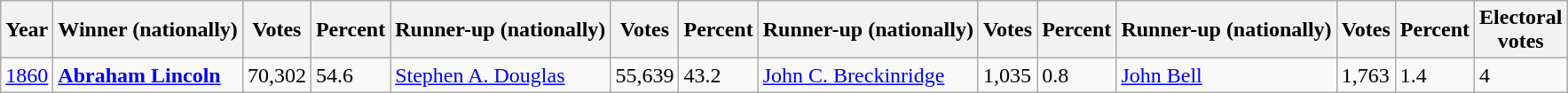<table class="wikitable sortable">
<tr>
<th data-sort-type="number">Year</th>
<th>Winner (nationally)</th>
<th data-sort-type="number">Votes</th>
<th data-sort-type="number">Percent</th>
<th>Runner-up (nationally)</th>
<th data-sort-type="number">Votes</th>
<th data-sort-type="number">Percent</th>
<th>Runner-up (nationally)</th>
<th data-sort-type="number">Votes</th>
<th data-sort-type="number">Percent</th>
<th>Runner-up (nationally)</th>
<th data-sort-type="number">Votes</th>
<th data-sort-type="number">Percent</th>
<th data-sort-type="number">Electoral<br>votes</th>
</tr>
<tr>
<td style"text-align:left"><a href='#'>1860</a></td>
<td><strong><a href='#'>Abraham Lincoln</a></strong></td>
<td>70,302</td>
<td>54.6</td>
<td><a href='#'>Stephen A. Douglas</a></td>
<td>55,639</td>
<td>43.2</td>
<td><a href='#'>John C. Breckinridge</a></td>
<td>1,035</td>
<td>0.8</td>
<td><a href='#'>John Bell</a></td>
<td>1,763</td>
<td>1.4</td>
<td>4</td>
</tr>
</table>
